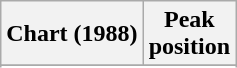<table class="wikitable sortable plainrowheaders" style="text-align:center">
<tr>
<th scope="col">Chart (1988)</th>
<th scope="col">Peak<br>position</th>
</tr>
<tr>
</tr>
<tr>
</tr>
</table>
